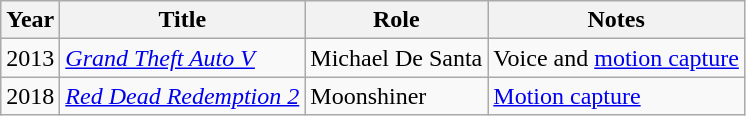<table class="wikitable sortable">
<tr>
<th>Year</th>
<th>Title</th>
<th>Role</th>
<th class="unsortable">Notes</th>
</tr>
<tr>
<td>2013</td>
<td><em><a href='#'>Grand Theft Auto V</a></em></td>
<td>Michael De Santa</td>
<td>Voice and <a href='#'>motion capture</a></td>
</tr>
<tr>
<td>2018</td>
<td><em><a href='#'>Red Dead Redemption 2</a></em></td>
<td>Moonshiner</td>
<td><a href='#'>Motion capture</a></td>
</tr>
</table>
